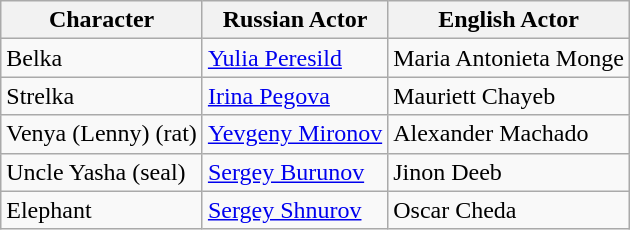<table class="wikitable">
<tr>
<th>Character</th>
<th>Russian Actor</th>
<th>English Actor</th>
</tr>
<tr>
<td>Belka</td>
<td><a href='#'>Yulia Peresild</a></td>
<td>Maria Antonieta Monge</td>
</tr>
<tr>
<td>Strelka</td>
<td><a href='#'>Irina Pegova</a></td>
<td>Mauriett Chayeb</td>
</tr>
<tr>
<td>Venya (Lenny) (rat)</td>
<td><a href='#'>Yevgeny Mironov</a></td>
<td>Alexander Machado</td>
</tr>
<tr>
<td>Uncle Yasha (seal)</td>
<td><a href='#'>Sergey Burunov</a></td>
<td>Jinon Deeb</td>
</tr>
<tr>
<td>Elephant</td>
<td><a href='#'>Sergey Shnurov</a></td>
<td>Oscar Cheda</td>
</tr>
</table>
